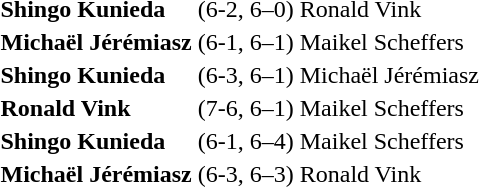<table>
<tr>
<td><strong>Shingo Kunieda</strong></td>
<td style="text-align:center;">(6-2, 6–0)</td>
<td>Ronald Vink</td>
</tr>
<tr>
<td><strong>Michaël Jérémiasz</strong></td>
<td style="text-align:center;">(6-1, 6–1)</td>
<td>Maikel Scheffers</td>
</tr>
<tr>
<td><strong>Shingo Kunieda</strong></td>
<td style="text-align:center;">(6-3, 6–1)</td>
<td>Michaël Jérémiasz</td>
</tr>
<tr>
<td><strong>Ronald Vink</strong></td>
<td style="text-align:center;">(7-6, 6–1)</td>
<td>Maikel Scheffers</td>
</tr>
<tr>
<td><strong>Shingo Kunieda</strong></td>
<td style="text-align:center;">(6-1, 6–4)</td>
<td>Maikel Scheffers</td>
</tr>
<tr>
<td><strong>Michaël Jérémiasz</strong></td>
<td style="text-align:center;">(6-3, 6–3)</td>
<td>Ronald Vink</td>
</tr>
</table>
